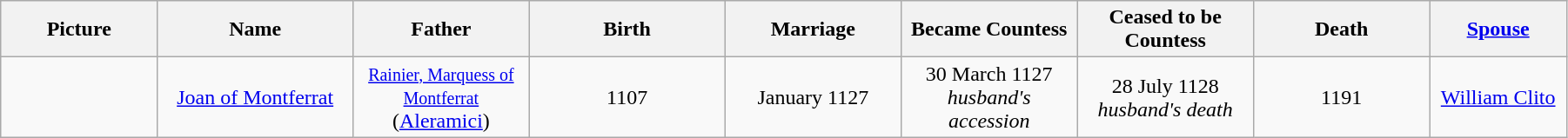<table style="width:95%;" class="wikitable">
<tr>
<th style="width:8%;">Picture</th>
<th style="width:10%;">Name</th>
<th style="width:9%;">Father</th>
<th style="width:10%;">Birth</th>
<th style="width:9%;">Marriage</th>
<th style="width:9%;">Became Countess</th>
<th style="width:9%;">Ceased to be Countess</th>
<th style="width:9%;">Death</th>
<th style="width:7%;"><a href='#'>Spouse</a></th>
</tr>
<tr>
<td style="text-align:center;"></td>
<td style="text-align:center;"><a href='#'>Joan of Montferrat</a></td>
<td style="text-align:center;"><small><a href='#'>Rainier, Marquess of Montferrat</a></small><br>(<a href='#'>Aleramici</a>)</td>
<td style="text-align:center;">1107</td>
<td style="text-align:center;">January 1127</td>
<td style="text-align:center;">30 March 1127<br><em>husband's accession</em></td>
<td style="text-align:center;">28 July 1128<br><em>husband's death</em></td>
<td style="text-align:center;">1191</td>
<td style="text-align:center;"><a href='#'>William Clito</a></td>
</tr>
</table>
